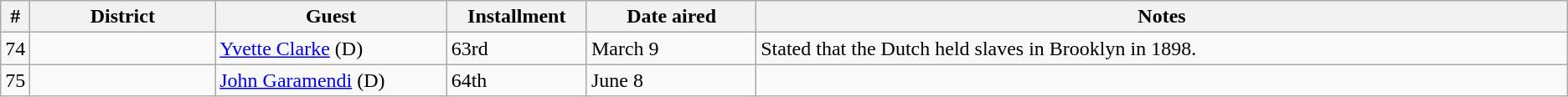<table class=wikitable>
<tr>
<th>#</th>
<th width="12%">District</th>
<th width="15%">Guest</th>
<th width="9%">Installment</th>
<th width="11%">Date aired</th>
<th width="53%">Notes</th>
</tr>
<tr>
<td>74</td>
<td></td>
<td><a href='#'>Yvette Clarke</a> (D)</td>
<td>63rd</td>
<td>March 9</td>
<td>Stated that the Dutch held slaves in Brooklyn in 1898.</td>
</tr>
<tr>
<td>75</td>
<td></td>
<td><a href='#'>John Garamendi</a> (D)</td>
<td>64th</td>
<td>June 8</td>
<td></td>
</tr>
</table>
